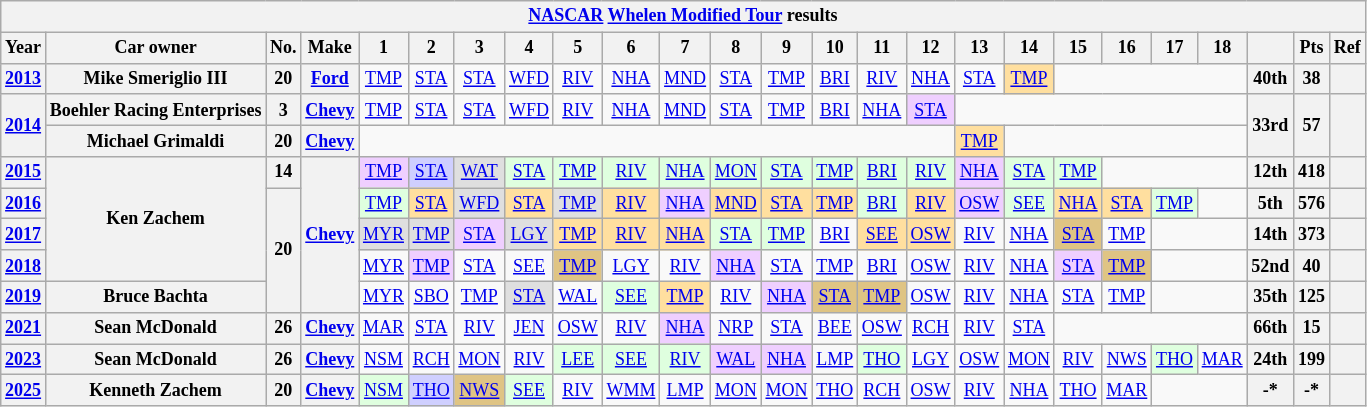<table class="wikitable" style="text-align:center; font-size:75%">
<tr>
<th colspan=38><a href='#'>NASCAR</a> <a href='#'>Whelen Modified Tour</a> results</th>
</tr>
<tr>
<th>Year</th>
<th>Car owner</th>
<th>No.</th>
<th>Make</th>
<th>1</th>
<th>2</th>
<th>3</th>
<th>4</th>
<th>5</th>
<th>6</th>
<th>7</th>
<th>8</th>
<th>9</th>
<th>10</th>
<th>11</th>
<th>12</th>
<th>13</th>
<th>14</th>
<th>15</th>
<th>16</th>
<th>17</th>
<th>18</th>
<th></th>
<th>Pts</th>
<th>Ref</th>
</tr>
<tr>
<th><a href='#'>2013</a></th>
<th>Mike Smeriglio III</th>
<th>20</th>
<th><a href='#'>Ford</a></th>
<td><a href='#'>TMP</a></td>
<td><a href='#'>STA</a></td>
<td><a href='#'>STA</a></td>
<td><a href='#'>WFD</a></td>
<td><a href='#'>RIV</a></td>
<td><a href='#'>NHA</a></td>
<td><a href='#'>MND</a></td>
<td><a href='#'>STA</a></td>
<td><a href='#'>TMP</a></td>
<td><a href='#'>BRI</a></td>
<td><a href='#'>RIV</a></td>
<td><a href='#'>NHA</a></td>
<td><a href='#'>STA</a></td>
<td style="background:#FFDF9F;"><a href='#'>TMP</a><br></td>
<td colspan=4></td>
<th>40th</th>
<th>38</th>
<th></th>
</tr>
<tr>
<th rowspan=2><a href='#'>2014</a></th>
<th>Boehler Racing Enterprises</th>
<th>3</th>
<th><a href='#'>Chevy</a></th>
<td><a href='#'>TMP</a></td>
<td><a href='#'>STA</a></td>
<td><a href='#'>STA</a></td>
<td><a href='#'>WFD</a></td>
<td><a href='#'>RIV</a></td>
<td><a href='#'>NHA</a></td>
<td><a href='#'>MND</a></td>
<td><a href='#'>STA</a></td>
<td><a href='#'>TMP</a></td>
<td><a href='#'>BRI</a></td>
<td><a href='#'>NHA</a></td>
<td style="background:#EFCFFF;"><a href='#'>STA</a><br></td>
<td colspan=6></td>
<th rowspan=2>33rd</th>
<th rowspan=2>57</th>
<th rowspan=2></th>
</tr>
<tr>
<th>Michael Grimaldi</th>
<th>20</th>
<th><a href='#'>Chevy</a></th>
<td colspan=12></td>
<td style="background:#FFDF9F;"><a href='#'>TMP</a><br></td>
<td colspan=5></td>
</tr>
<tr>
<th><a href='#'>2015</a></th>
<th rowspan=4>Ken Zachem</th>
<th>14</th>
<th rowspan=5><a href='#'>Chevy</a></th>
<td style="background:#EFCFFF;"><a href='#'>TMP</a><br></td>
<td style="background:#CFCFFF;"><a href='#'>STA</a><br></td>
<td style="background:#DFDFDF;"><a href='#'>WAT</a><br></td>
<td style="background:#DFFFDF;"><a href='#'>STA</a><br></td>
<td style="background:#DFFFDF;"><a href='#'>TMP</a><br></td>
<td style="background:#DFFFDF;"><a href='#'>RIV</a><br></td>
<td style="background:#DFFFDF;"><a href='#'>NHA</a><br></td>
<td style="background:#DFFFDF;"><a href='#'>MON</a><br></td>
<td style="background:#DFFFDF;"><a href='#'>STA</a><br></td>
<td style="background:#DFFFDF;"><a href='#'>TMP</a><br></td>
<td style="background:#DFFFDF;"><a href='#'>BRI</a><br></td>
<td style="background:#DFFFDF;"><a href='#'>RIV</a><br></td>
<td style="background:#EFCFFF;"><a href='#'>NHA</a><br></td>
<td style="background:#DFFFDF;"><a href='#'>STA</a><br></td>
<td style="background:#DFFFDF;"><a href='#'>TMP</a><br></td>
<td colspan=3></td>
<th>12th</th>
<th>418</th>
<th></th>
</tr>
<tr>
<th><a href='#'>2016</a></th>
<th rowspan=4>20</th>
<td style="background:#DFFFDF;"><a href='#'>TMP</a><br></td>
<td style="background:#FFDF9F;"><a href='#'>STA</a><br></td>
<td style="background:#DFDFDF;"><a href='#'>WFD</a><br></td>
<td style="background:#FFDF9F;"><a href='#'>STA</a><br></td>
<td style="background:#DFDFDF;"><a href='#'>TMP</a><br></td>
<td style="background:#FFDF9F;"><a href='#'>RIV</a><br></td>
<td style="background:#EFCFFF;"><a href='#'>NHA</a><br></td>
<td style="background:#FFDF9F;"><a href='#'>MND</a><br></td>
<td style="background:#FFDF9F;"><a href='#'>STA</a><br></td>
<td style="background:#FFDF9F;"><a href='#'>TMP</a><br></td>
<td style="background:#DFFFDF;"><a href='#'>BRI</a><br></td>
<td style="background:#FFDF9F;"><a href='#'>RIV</a><br></td>
<td style="background:#EFCFFF;"><a href='#'>OSW</a><br></td>
<td style="background:#DFFFDF;"><a href='#'>SEE</a><br></td>
<td style="background:#FFDF9F;"><a href='#'>NHA</a><br></td>
<td style="background:#FFDF9F;"><a href='#'>STA</a><br></td>
<td style="background:#DFFFDF;"><a href='#'>TMP</a><br></td>
<td></td>
<th>5th</th>
<th>576</th>
<th></th>
</tr>
<tr>
<th><a href='#'>2017</a></th>
<td style="background:#DFDFDF;"><a href='#'>MYR</a><br></td>
<td style="background:#DFDFDF;"><a href='#'>TMP</a><br></td>
<td style="background:#EFCFFF;"><a href='#'>STA</a><br></td>
<td style="background:#DFDFDF;"><a href='#'>LGY</a><br></td>
<td style="background:#FFDF9F;"><a href='#'>TMP</a><br></td>
<td style="background:#FFDF9F;"><a href='#'>RIV</a><br></td>
<td style="background:#FFDF9F;"><a href='#'>NHA</a><br></td>
<td style="background:#DFFFDF;"><a href='#'>STA</a><br></td>
<td style="background:#DFFFDF;"><a href='#'>TMP</a><br></td>
<td><a href='#'>BRI</a></td>
<td style="background:#FFDF9F;"><a href='#'>SEE</a><br></td>
<td style="background:#FFDF9F;"><a href='#'>OSW</a><br></td>
<td><a href='#'>RIV</a></td>
<td><a href='#'>NHA</a></td>
<td style="background:#DFC484;"><a href='#'>STA</a><br></td>
<td><a href='#'>TMP</a></td>
<td colspan=2></td>
<th>14th</th>
<th>373</th>
<th></th>
</tr>
<tr>
<th><a href='#'>2018</a></th>
<td><a href='#'>MYR</a></td>
<td style="background:#EFCFFF;"><a href='#'>TMP</a><br></td>
<td><a href='#'>STA</a></td>
<td><a href='#'>SEE</a></td>
<td style="background:#DFC484;"><a href='#'>TMP</a><br></td>
<td><a href='#'>LGY</a></td>
<td><a href='#'>RIV</a></td>
<td style="background:#EFCFFF;"><a href='#'>NHA</a><br></td>
<td><a href='#'>STA</a></td>
<td><a href='#'>TMP</a></td>
<td><a href='#'>BRI</a></td>
<td><a href='#'>OSW</a></td>
<td><a href='#'>RIV</a></td>
<td><a href='#'>NHA</a></td>
<td style="background:#EFCFFF;"><a href='#'>STA</a><br></td>
<td style="background:#DFC484;"><a href='#'>TMP</a><br></td>
<td colspan=2></td>
<th>52nd</th>
<th>40</th>
<th></th>
</tr>
<tr>
<th><a href='#'>2019</a></th>
<th>Bruce Bachta</th>
<td><a href='#'>MYR</a></td>
<td><a href='#'>SBO</a></td>
<td><a href='#'>TMP</a></td>
<td style="background:#DFDFDF;"><a href='#'>STA</a><br></td>
<td><a href='#'>WAL</a></td>
<td style="background:#DFFFDF;"><a href='#'>SEE</a><br></td>
<td style="background:#FFDF9F;"><a href='#'>TMP</a><br></td>
<td><a href='#'>RIV</a></td>
<td style="background:#EFCFFF;"><a href='#'>NHA</a><br></td>
<td style="background:#DFC484;"><a href='#'>STA</a><br></td>
<td style="background:#DFC484;"><a href='#'>TMP</a><br></td>
<td><a href='#'>OSW</a></td>
<td><a href='#'>RIV</a></td>
<td><a href='#'>NHA</a></td>
<td><a href='#'>STA</a></td>
<td><a href='#'>TMP</a></td>
<td colspan=2></td>
<th>35th</th>
<th>125</th>
<th></th>
</tr>
<tr>
<th><a href='#'>2021</a></th>
<th>Sean McDonald</th>
<th>26</th>
<th><a href='#'>Chevy</a></th>
<td><a href='#'>MAR</a></td>
<td><a href='#'>STA</a></td>
<td><a href='#'>RIV</a></td>
<td><a href='#'>JEN</a></td>
<td><a href='#'>OSW</a></td>
<td><a href='#'>RIV</a></td>
<td style="background:#EFCFFF;"><a href='#'>NHA</a><br></td>
<td><a href='#'>NRP</a></td>
<td><a href='#'>STA</a></td>
<td><a href='#'>BEE</a></td>
<td><a href='#'>OSW</a></td>
<td><a href='#'>RCH</a></td>
<td><a href='#'>RIV</a></td>
<td><a href='#'>STA</a></td>
<td colspan=4></td>
<th>66th</th>
<th>15</th>
<th></th>
</tr>
<tr>
<th><a href='#'>2023</a></th>
<th>Sean McDonald</th>
<th>26</th>
<th><a href='#'>Chevy</a></th>
<td><a href='#'>NSM</a></td>
<td><a href='#'>RCH</a></td>
<td><a href='#'>MON</a></td>
<td><a href='#'>RIV</a></td>
<td style="background:#DFFFDF;"><a href='#'>LEE</a><br></td>
<td style="background:#DFFFDF;"><a href='#'>SEE</a><br></td>
<td style="background:#DFFFDF;"><a href='#'>RIV</a><br></td>
<td style="background:#EFCFFF;"><a href='#'>WAL</a><br></td>
<td style="background:#EFCFFF;"><a href='#'>NHA</a><br></td>
<td><a href='#'>LMP</a></td>
<td style="background:#DFFFDF;"><a href='#'>THO</a><br></td>
<td><a href='#'>LGY</a></td>
<td><a href='#'>OSW</a></td>
<td><a href='#'>MON</a></td>
<td><a href='#'>RIV</a></td>
<td><a href='#'>NWS</a></td>
<td style="background:#DFFFDF;"><a href='#'>THO</a><br></td>
<td><a href='#'>MAR</a></td>
<th>24th</th>
<th>199</th>
<th></th>
</tr>
<tr>
<th><a href='#'>2025</a></th>
<th>Kenneth Zachem</th>
<th>20</th>
<th><a href='#'>Chevy</a></th>
<td style="background:#DFFFDF;"><a href='#'>NSM</a><br></td>
<td style="background:#CFCFFF;"><a href='#'>THO</a><br></td>
<td style="background:#DFC484;"><a href='#'>NWS</a><br></td>
<td style="background:#DFFFDF;"><a href='#'>SEE</a><br></td>
<td><a href='#'>RIV</a></td>
<td><a href='#'>WMM</a></td>
<td><a href='#'>LMP</a></td>
<td><a href='#'>MON</a></td>
<td style="background:#;"><a href='#'>MON</a><br></td>
<td><a href='#'>THO</a></td>
<td><a href='#'>RCH</a></td>
<td><a href='#'>OSW</a></td>
<td><a href='#'>RIV</a></td>
<td><a href='#'>NHA</a></td>
<td><a href='#'>THO</a></td>
<td><a href='#'>MAR</a></td>
<td colspan=2></td>
<th>-*</th>
<th>-*</th>
<th></th>
</tr>
</table>
